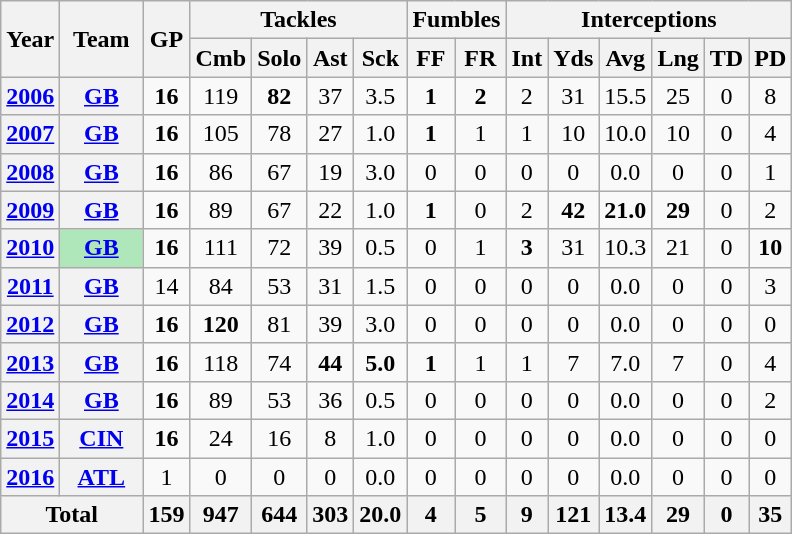<table class="wikitable" style="text-align:center">
<tr>
<th rowspan="2">Year</th>
<th rowspan="2">Team</th>
<th rowspan="2">GP</th>
<th colspan="4">Tackles</th>
<th colspan="2">Fumbles</th>
<th colspan="6">Interceptions</th>
</tr>
<tr>
<th>Cmb</th>
<th>Solo</th>
<th>Ast</th>
<th>Sck</th>
<th>FF</th>
<th>FR</th>
<th>Int</th>
<th>Yds</th>
<th>Avg</th>
<th>Lng</th>
<th>TD</th>
<th>PD</th>
</tr>
<tr>
<th><a href='#'>2006</a></th>
<th><a href='#'>GB</a></th>
<td><strong>16</strong></td>
<td>119</td>
<td><strong>82</strong></td>
<td>37</td>
<td>3.5</td>
<td><strong>1</strong></td>
<td><strong>2</strong></td>
<td>2</td>
<td>31</td>
<td>15.5</td>
<td>25</td>
<td>0</td>
<td>8</td>
</tr>
<tr>
<th><a href='#'>2007</a></th>
<th><a href='#'>GB</a></th>
<td><strong>16</strong></td>
<td>105</td>
<td>78</td>
<td>27</td>
<td>1.0</td>
<td><strong>1</strong></td>
<td>1</td>
<td>1</td>
<td>10</td>
<td>10.0</td>
<td>10</td>
<td>0</td>
<td>4</td>
</tr>
<tr>
<th><a href='#'>2008</a></th>
<th><a href='#'>GB</a></th>
<td><strong>16</strong></td>
<td>86</td>
<td>67</td>
<td>19</td>
<td>3.0</td>
<td>0</td>
<td>0</td>
<td>0</td>
<td>0</td>
<td>0.0</td>
<td>0</td>
<td>0</td>
<td>1</td>
</tr>
<tr>
<th><a href='#'>2009</a></th>
<th><a href='#'>GB</a></th>
<td><strong>16</strong></td>
<td>89</td>
<td>67</td>
<td>22</td>
<td>1.0</td>
<td><strong>1</strong></td>
<td>0</td>
<td>2</td>
<td><strong>42</strong></td>
<td><strong>21.0</strong></td>
<td><strong>29</strong></td>
<td>0</td>
<td>2</td>
</tr>
<tr>
<th><a href='#'>2010</a></th>
<th style="background:#afe6ba; width:3em;"><a href='#'>GB</a></th>
<td><strong>16</strong></td>
<td>111</td>
<td>72</td>
<td>39</td>
<td>0.5</td>
<td>0</td>
<td>1</td>
<td><strong>3</strong></td>
<td>31</td>
<td>10.3</td>
<td>21</td>
<td>0</td>
<td><strong>10</strong></td>
</tr>
<tr>
<th><a href='#'>2011</a></th>
<th><a href='#'>GB</a></th>
<td>14</td>
<td>84</td>
<td>53</td>
<td>31</td>
<td>1.5</td>
<td>0</td>
<td>0</td>
<td>0</td>
<td>0</td>
<td>0.0</td>
<td>0</td>
<td>0</td>
<td>3</td>
</tr>
<tr>
<th><a href='#'>2012</a></th>
<th><a href='#'>GB</a></th>
<td><strong>16</strong></td>
<td><strong>120</strong></td>
<td>81</td>
<td>39</td>
<td>3.0</td>
<td>0</td>
<td>0</td>
<td>0</td>
<td>0</td>
<td>0.0</td>
<td>0</td>
<td>0</td>
<td>0</td>
</tr>
<tr>
<th><a href='#'>2013</a></th>
<th><a href='#'>GB</a></th>
<td><strong>16</strong></td>
<td>118</td>
<td>74</td>
<td><strong>44</strong></td>
<td><strong>5.0</strong></td>
<td><strong>1</strong></td>
<td>1</td>
<td>1</td>
<td>7</td>
<td>7.0</td>
<td>7</td>
<td>0</td>
<td>4</td>
</tr>
<tr>
<th><a href='#'>2014</a></th>
<th><a href='#'>GB</a></th>
<td><strong>16</strong></td>
<td>89</td>
<td>53</td>
<td>36</td>
<td>0.5</td>
<td>0</td>
<td>0</td>
<td>0</td>
<td>0</td>
<td>0.0</td>
<td>0</td>
<td>0</td>
<td>2</td>
</tr>
<tr>
<th><a href='#'>2015</a></th>
<th><a href='#'>CIN</a></th>
<td><strong>16</strong></td>
<td>24</td>
<td>16</td>
<td>8</td>
<td>1.0</td>
<td>0</td>
<td>0</td>
<td>0</td>
<td>0</td>
<td>0.0</td>
<td>0</td>
<td>0</td>
<td>0</td>
</tr>
<tr>
<th><a href='#'>2016</a></th>
<th><a href='#'>ATL</a></th>
<td>1</td>
<td>0</td>
<td>0</td>
<td>0</td>
<td>0.0</td>
<td>0</td>
<td>0</td>
<td>0</td>
<td>0</td>
<td>0.0</td>
<td>0</td>
<td>0</td>
<td>0</td>
</tr>
<tr>
<th colspan="2">Total</th>
<th>159</th>
<th>947</th>
<th>644</th>
<th>303</th>
<th>20.0</th>
<th>4</th>
<th>5</th>
<th>9</th>
<th>121</th>
<th>13.4</th>
<th>29</th>
<th>0</th>
<th>35</th>
</tr>
</table>
